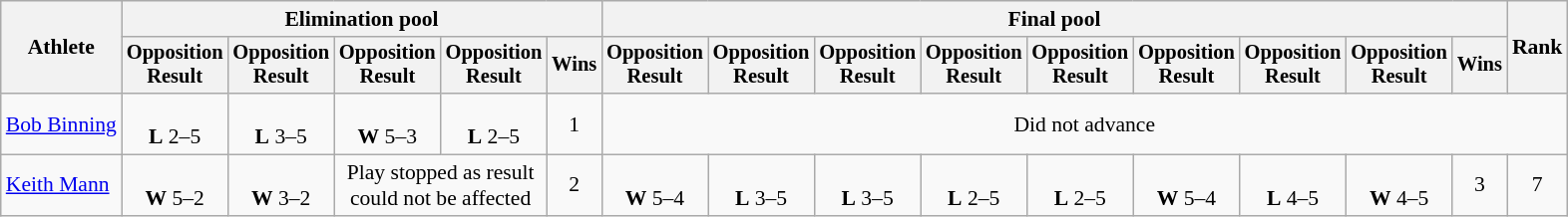<table class=wikitable style="font-size:90%;text-align:center">
<tr>
<th rowspan="2">Athlete</th>
<th colspan=5>Elimination pool</th>
<th colspan=9>Final pool</th>
<th rowspan=2>Rank</th>
</tr>
<tr style="font-size:95%">
<th>Opposition<br>Result</th>
<th>Opposition<br>Result</th>
<th>Opposition<br>Result</th>
<th>Opposition<br>Result</th>
<th>Wins</th>
<th>Opposition<br>Result</th>
<th>Opposition<br>Result</th>
<th>Opposition<br>Result</th>
<th>Opposition<br>Result</th>
<th>Opposition<br>Result</th>
<th>Opposition<br>Result</th>
<th>Opposition<br>Result</th>
<th>Opposition<br>Result</th>
<th>Wins</th>
</tr>
<tr>
<td style="text-align:left;"><a href='#'>Bob Binning</a></td>
<td><br><strong>L</strong> 2–5</td>
<td><br><strong>L</strong> 3–5</td>
<td><br><strong>W</strong> 5–3</td>
<td><br><strong>L</strong> 2–5</td>
<td>1</td>
<td colspan=10>Did not advance</td>
</tr>
<tr>
<td style="text-align:left;"><a href='#'>Keith Mann</a></td>
<td><br><strong>W</strong> 5–2</td>
<td><br><strong>W</strong> 3–2</td>
<td colspan=2>Play stopped as result<br>could not be affected</td>
<td>2</td>
<td><br><strong>W</strong> 5–4</td>
<td><br><strong>L</strong> 3–5</td>
<td><br><strong>L</strong> 3–5</td>
<td><br><strong>L</strong> 2–5</td>
<td><br><strong>L</strong> 2–5</td>
<td><br><strong>W</strong> 5–4</td>
<td><br><strong>L</strong> 4–5</td>
<td><br><strong>W</strong> 4–5</td>
<td>3</td>
<td>7</td>
</tr>
</table>
